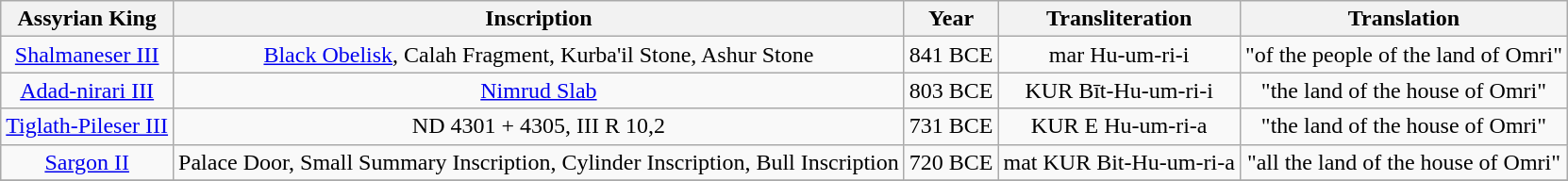<table class="wikitable" style="text-align:center;">
<tr>
<th scope="col">Assyrian King</th>
<th scope="col">Inscription</th>
<th scope="col">Year</th>
<th scope="col">Transliteration</th>
<th scope="col">Translation</th>
</tr>
<tr>
<td><a href='#'>Shalmaneser III</a></td>
<td><a href='#'>Black Obelisk</a>, Calah Fragment, Kurba'il Stone, Ashur Stone</td>
<td>841 BCE</td>
<td>mar Hu-um-ri-i</td>
<td>"of the people of the land of Omri"</td>
</tr>
<tr>
<td><a href='#'>Adad-nirari III</a></td>
<td><a href='#'>Nimrud Slab</a></td>
<td>803 BCE</td>
<td>KUR Bīt-Hu-um-ri-i</td>
<td>"the land of the house of Omri"</td>
</tr>
<tr>
<td><a href='#'>Tiglath-Pileser III</a></td>
<td>ND 4301 + 4305, III R 10,2</td>
<td>731 BCE</td>
<td>KUR E Hu-um-ri-a</td>
<td>"the land of the house of Omri"</td>
</tr>
<tr>
<td><a href='#'>Sargon II</a></td>
<td>Palace Door, Small Summary Inscription, Cylinder Inscription, Bull Inscription</td>
<td>720 BCE</td>
<td>mat KUR Bit-Hu-um-ri-a</td>
<td>"all the land of the house of Omri"</td>
</tr>
<tr>
</tr>
</table>
